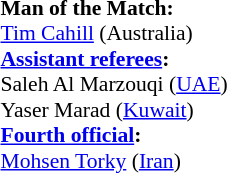<table width=50% style="font-size: 90%">
<tr>
<td><br><strong>Man of the Match:</strong>
<br><a href='#'>Tim Cahill</a> (Australia)<br><strong><a href='#'>Assistant referees</a>:</strong>
<br>Saleh Al Marzouqi (<a href='#'>UAE</a>)
<br>Yaser Marad (<a href='#'>Kuwait</a>)
<br><strong><a href='#'>Fourth official</a>:</strong>
<br><a href='#'>Mohsen Torky</a> (<a href='#'>Iran</a>)</td>
</tr>
</table>
